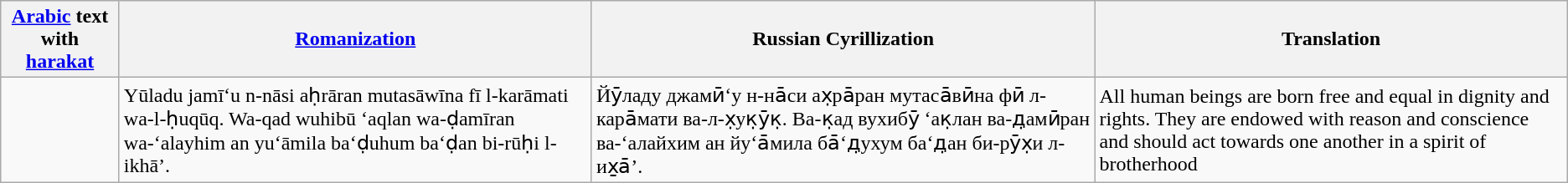<table class="wikitable">
<tr>
<th><a href='#'>Arabic</a> text with <a href='#'>harakat</a></th>
<th><a href='#'>Romanization</a></th>
<th>Russian Cyrillization</th>
<th>Translation</th>
</tr>
<tr>
<td></td>
<td>Yūladu jamī‘u n-nāsi aḥrāran mutasāwīna fī l-karāmati wa-l-ḥuqūq. Wa-qad wuhibū ‘aqlan wa-ḍamīran wa-‘alayhim an yu‘āmila ba‘ḍuhum ba‘ḍan bi-rūḥi l-ikhā’.</td>
<td>Йӯладу джамӣ‘у н-на̄си ах̣ра̄ран мутаса̄вӣна фӣ л-кара̄мати ва-л-х̣ук̣ӯк̣. Ва-к̣ад вухибӯ ‘ак̣лан ва-д̣амӣран ва-‘алайхим ан йу‘а̄мила ба̄‘д̣ухум ба‘д̣ан би-рӯх̣и л-их̱а̄’.</td>
<td>All human beings are born free and equal in dignity and rights. They are endowed with reason and conscience and should act towards one another in a spirit of brotherhood</td>
</tr>
</table>
